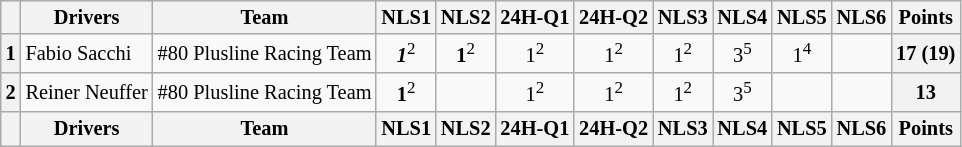<table class="wikitable" style="font-size:85%; text-align:center;">
<tr>
<th></th>
<th>Drivers</th>
<th>Team</th>
<th>NLS1</th>
<th>NLS2</th>
<th>24H-Q1</th>
<th>24H-Q2</th>
<th>NLS3</th>
<th>NLS4</th>
<th>NLS5</th>
<th>NLS6</th>
<th>Points</th>
</tr>
<tr>
<th>1</th>
<td align="left"> Fabio Sacchi</td>
<td align="left"> #80 Plusline Racing Team</td>
<td> <strong><em>1</em></strong><sup>2</sup></td>
<td> <strong>1</strong><sup>2</sup></td>
<td> 1<sup>2</sup></td>
<td> 1<sup>2</sup></td>
<td> 1<sup>2</sup></td>
<td> 3<sup>5</sup></td>
<td> 1<sup>4</sup></td>
<td></td>
<th>17 (19)</th>
</tr>
<tr>
<th>2</th>
<td align="left"> Reiner Neuffer</td>
<td align="left"> #80 Plusline Racing Team</td>
<td><strong>1</strong><sup>2</sup></td>
<td></td>
<td> 1<sup>2</sup></td>
<td> 1<sup>2</sup></td>
<td> 1<sup>2</sup></td>
<td> 3<sup>5</sup></td>
<td></td>
<td></td>
<th>13</th>
</tr>
<tr>
<th></th>
<th>Drivers</th>
<th>Team</th>
<th>NLS1</th>
<th>NLS2</th>
<th>24H-Q1</th>
<th>24H-Q2</th>
<th>NLS3</th>
<th>NLS4</th>
<th>NLS5</th>
<th>NLS6</th>
<th>Points</th>
</tr>
</table>
